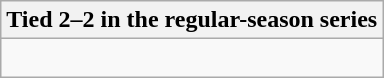<table class="wikitable collapsible collapsed">
<tr>
<th>Tied 2–2 in the regular-season series</th>
</tr>
<tr>
<td><br>


</td>
</tr>
</table>
